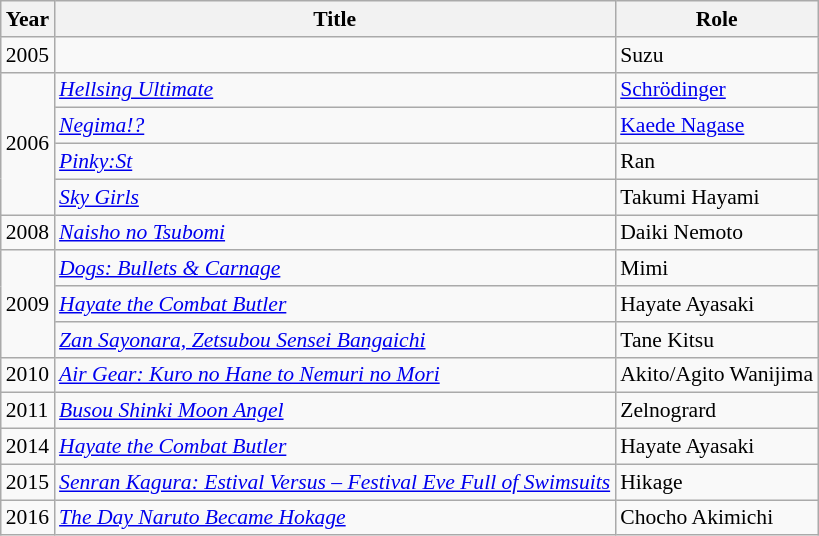<table class="wikitable" style="font-size: 90%;">
<tr>
<th>Year</th>
<th>Title</th>
<th>Role</th>
</tr>
<tr>
<td>2005</td>
<td><em></em></td>
<td>Suzu</td>
</tr>
<tr>
<td rowspan="4">2006</td>
<td><em><a href='#'>Hellsing Ultimate</a></em></td>
<td><a href='#'>Schrödinger</a></td>
</tr>
<tr>
<td><em><a href='#'>Negima!?</a></em></td>
<td><a href='#'>Kaede Nagase</a></td>
</tr>
<tr>
<td><em><a href='#'>Pinky:St</a></em></td>
<td>Ran</td>
</tr>
<tr>
<td><em><a href='#'>Sky Girls</a></em></td>
<td>Takumi Hayami</td>
</tr>
<tr>
<td>2008</td>
<td><em><a href='#'>Naisho no Tsubomi</a></em></td>
<td>Daiki Nemoto</td>
</tr>
<tr>
<td rowspan="3">2009</td>
<td><em><a href='#'>Dogs: Bullets & Carnage</a></em></td>
<td>Mimi</td>
</tr>
<tr>
<td><em><a href='#'>Hayate the Combat Butler</a></em></td>
<td>Hayate Ayasaki</td>
</tr>
<tr>
<td><em><a href='#'>Zan Sayonara, Zetsubou Sensei Bangaichi</a></em></td>
<td>Tane Kitsu</td>
</tr>
<tr>
<td>2010</td>
<td><em><a href='#'>Air Gear: Kuro no Hane to Nemuri no Mori</a></em></td>
<td>Akito/Agito Wanijima</td>
</tr>
<tr>
<td>2011</td>
<td><em><a href='#'>Busou Shinki Moon Angel</a></em></td>
<td>Zelnogrard</td>
</tr>
<tr>
<td>2014</td>
<td><em><a href='#'>Hayate the Combat Butler</a></em></td>
<td>Hayate Ayasaki</td>
</tr>
<tr>
<td>2015</td>
<td><em><a href='#'>Senran Kagura: Estival Versus – Festival Eve Full of Swimsuits</a></em></td>
<td>Hikage</td>
</tr>
<tr>
<td>2016</td>
<td><em><a href='#'>The Day Naruto Became Hokage</a></em></td>
<td>Chocho Akimichi</td>
</tr>
</table>
